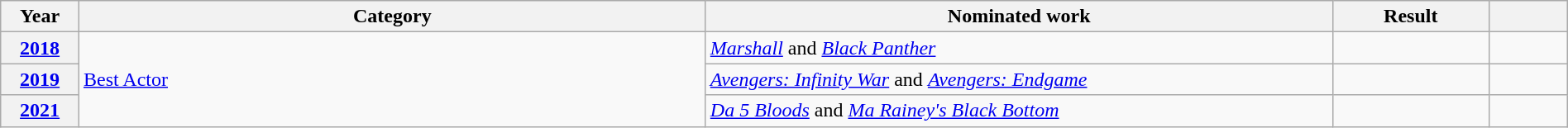<table class="wikitable plainrowheaders" style="width:100%;">
<tr>
<th scope="col" style="width:5%;">Year</th>
<th scope="col" style="width:40%;">Category</th>
<th scope="col" style="width:40%;">Nominated work</th>
<th scope="col" style="width:10%;">Result</th>
<th scope="col" style="width:5%;"></th>
</tr>
<tr>
<th scope="row" style="text-align:center;"><a href='#'>2018</a></th>
<td rowspan="3"><a href='#'>Best Actor</a></td>
<td><em><a href='#'>Marshall</a></em> and <em><a href='#'>Black Panther</a></em></td>
<td></td>
<td style="text-align:center;"></td>
</tr>
<tr>
<th scope="row" style="text-align:center;"><a href='#'>2019</a></th>
<td><em><a href='#'>Avengers: Infinity War</a></em> and <em><a href='#'>Avengers: Endgame</a></em></td>
<td></td>
<td style="text-align:center;"></td>
</tr>
<tr>
<th scope="row" style="text-align:center;"><a href='#'>2021</a></th>
<td><em><a href='#'>Da 5 Bloods</a></em> and <em><a href='#'>Ma Rainey's Black Bottom</a></em></td>
<td></td>
<td style="text-align:center;"></td>
</tr>
</table>
